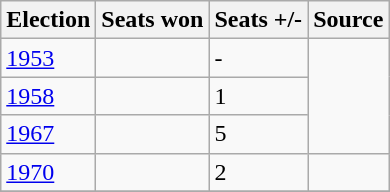<table class="wikitable sortable">
<tr>
<th>Election</th>
<th>Seats won</th>
<th>Seats +/-</th>
<th>Source</th>
</tr>
<tr>
<td><a href='#'>1953</a></td>
<td></td>
<td>-</td>
<td rowspan=3></td>
</tr>
<tr>
<td><a href='#'>1958</a></td>
<td></td>
<td>1</td>
</tr>
<tr>
<td><a href='#'>1967</a></td>
<td></td>
<td>5</td>
</tr>
<tr>
<td><a href='#'>1970</a></td>
<td></td>
<td>2</td>
<td></td>
</tr>
<tr>
</tr>
</table>
